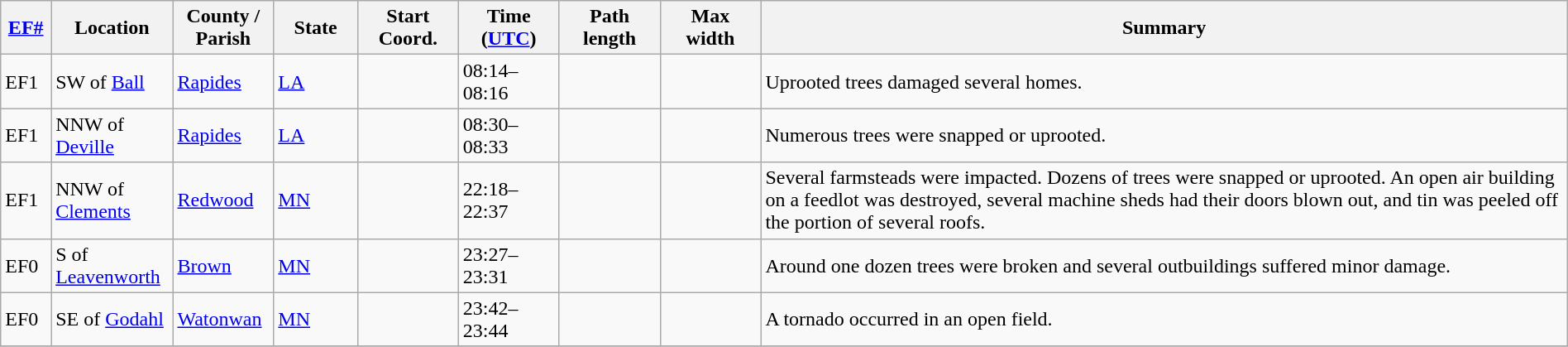<table class="wikitable sortable" style="width:100%;">
<tr>
<th scope="col" style="width:3%; text-align:center;"><a href='#'>EF#</a></th>
<th scope="col" style="width:7%; text-align:center;" class="unsortable">Location</th>
<th scope="col" style="width:6%; text-align:center;" class="unsortable">County / Parish</th>
<th scope="col" style="width:5%; text-align:center;">State</th>
<th scope="col" style="width:6%; text-align:center;">Start Coord.</th>
<th scope="col" style="width:6%; text-align:center;">Time (<a href='#'>UTC</a>)</th>
<th scope="col" style="width:6%; text-align:center;">Path length</th>
<th scope="col" style="width:6%; text-align:center;">Max width</th>
<th scope="col" class="unsortable" style="width:48%; text-align:center;">Summary</th>
</tr>
<tr>
<td bgcolor=>EF1</td>
<td>SW of <a href='#'>Ball</a></td>
<td><a href='#'>Rapides</a></td>
<td><a href='#'>LA</a></td>
<td></td>
<td>08:14–08:16</td>
<td></td>
<td></td>
<td>Uprooted trees damaged several homes.</td>
</tr>
<tr>
<td bgcolor=>EF1</td>
<td>NNW of <a href='#'>Deville</a></td>
<td><a href='#'>Rapides</a></td>
<td><a href='#'>LA</a></td>
<td></td>
<td>08:30–08:33</td>
<td></td>
<td></td>
<td>Numerous trees were snapped or uprooted.</td>
</tr>
<tr>
<td bgcolor=>EF1</td>
<td>NNW of <a href='#'>Clements</a></td>
<td><a href='#'>Redwood</a></td>
<td><a href='#'>MN</a></td>
<td></td>
<td>22:18–22:37</td>
<td></td>
<td></td>
<td>Several farmsteads were impacted. Dozens of trees were snapped or uprooted. An open air building on a feedlot was destroyed, several machine sheds had their doors blown out, and tin was peeled off the portion of several roofs.</td>
</tr>
<tr>
<td bgcolor=>EF0</td>
<td>S of <a href='#'>Leavenworth</a></td>
<td><a href='#'>Brown</a></td>
<td><a href='#'>MN</a></td>
<td></td>
<td>23:27–23:31</td>
<td></td>
<td></td>
<td>Around one dozen trees were broken and several outbuildings suffered minor damage.</td>
</tr>
<tr>
<td bgcolor=>EF0</td>
<td>SE of <a href='#'>Godahl</a></td>
<td><a href='#'>Watonwan</a></td>
<td><a href='#'>MN</a></td>
<td></td>
<td>23:42–23:44</td>
<td></td>
<td></td>
<td>A tornado occurred in an open field.</td>
</tr>
<tr>
</tr>
</table>
